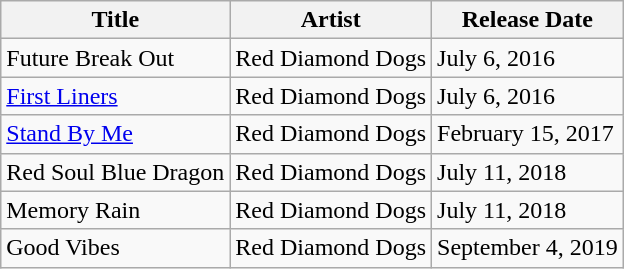<table class="wikitable">
<tr>
<th>Title</th>
<th>Artist</th>
<th>Release Date</th>
</tr>
<tr>
<td>Future Break Out</td>
<td>Red Diamond Dogs</td>
<td>July 6, 2016</td>
</tr>
<tr>
<td><a href='#'>First Liners</a></td>
<td>Red Diamond Dogs</td>
<td>July 6, 2016</td>
</tr>
<tr>
<td><a href='#'>Stand By Me</a></td>
<td>Red Diamond Dogs</td>
<td>February 15, 2017</td>
</tr>
<tr>
<td>Red Soul Blue Dragon</td>
<td>Red Diamond Dogs</td>
<td>July 11, 2018</td>
</tr>
<tr>
<td>Memory Rain</td>
<td>Red Diamond Dogs</td>
<td>July 11, 2018</td>
</tr>
<tr>
<td>Good Vibes</td>
<td>Red Diamond Dogs</td>
<td>September 4, 2019</td>
</tr>
</table>
